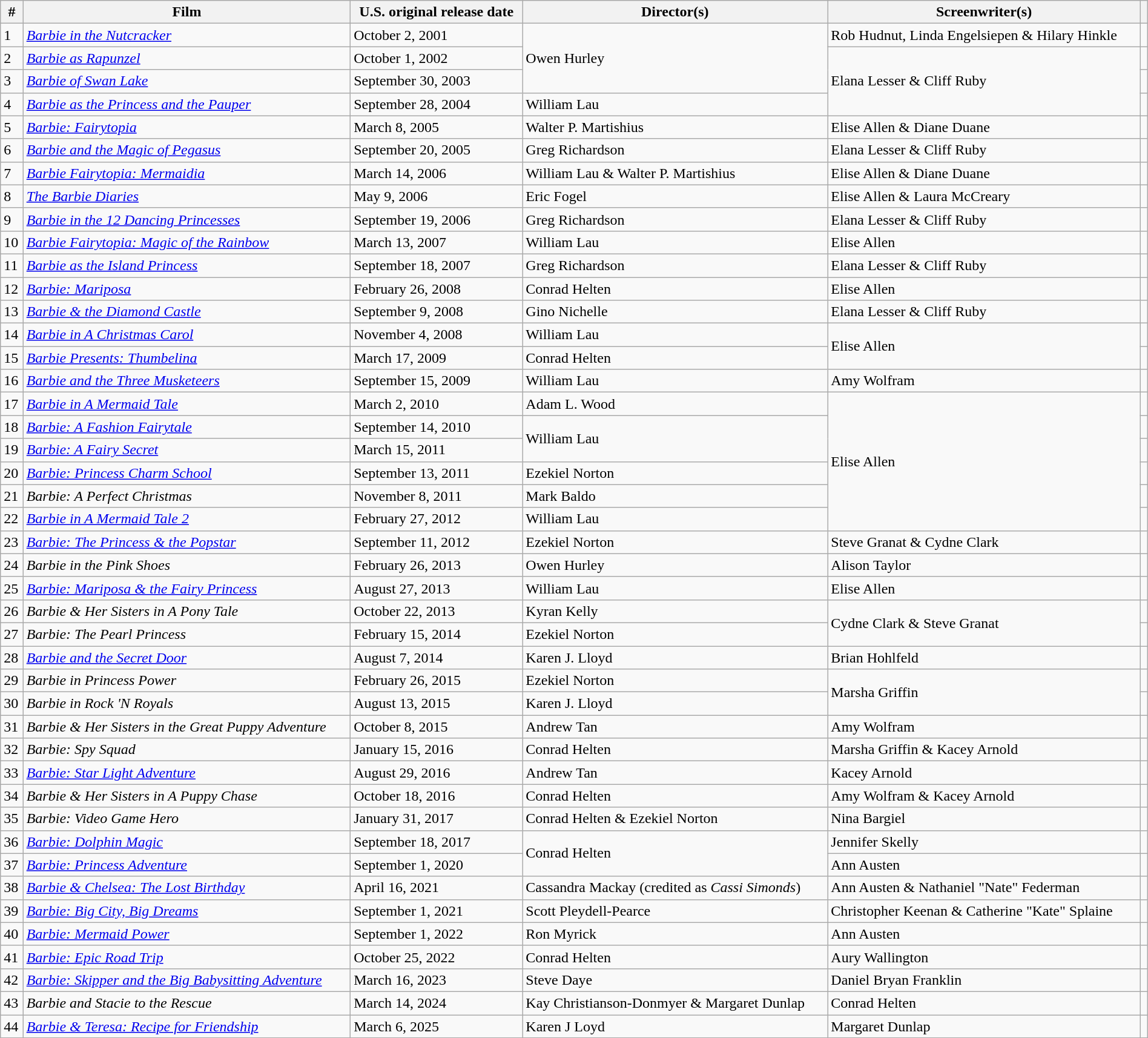<table class="wikitable sortable" style="width:100%;">
<tr>
<th>#</th>
<th>Film</th>
<th>U.S. original release date</th>
<th>Director(s)</th>
<th>Screenwriter(s)</th>
<th scope="col" class="unsortable"></th>
</tr>
<tr>
<td>1</td>
<td><em><a href='#'>Barbie in the Nutcracker</a></em></td>
<td>October 2, 2001</td>
<td rowspan="3">Owen Hurley</td>
<td>Rob Hudnut, Linda Engelsiepen & Hilary Hinkle</td>
<td></td>
</tr>
<tr>
<td>2</td>
<td><em><a href='#'>Barbie as Rapunzel</a></em></td>
<td>October 1, 2002</td>
<td rowspan="3">Elana Lesser & Cliff Ruby</td>
<td></td>
</tr>
<tr>
<td>3</td>
<td><em><a href='#'>Barbie of Swan Lake</a></em></td>
<td>September 30, 2003</td>
<td></td>
</tr>
<tr>
<td>4</td>
<td><em><a href='#'>Barbie as the Princess and the Pauper</a></em></td>
<td>September 28, 2004</td>
<td>William Lau</td>
<td></td>
</tr>
<tr>
<td>5</td>
<td><em><a href='#'>Barbie: Fairytopia</a></em></td>
<td>March 8, 2005</td>
<td>Walter P. Martishius</td>
<td>Elise Allen & Diane Duane</td>
<td></td>
</tr>
<tr>
<td>6</td>
<td><em><a href='#'>Barbie and the Magic of Pegasus</a></em></td>
<td>September 20, 2005</td>
<td>Greg Richardson</td>
<td>Elana Lesser & Cliff Ruby</td>
<td></td>
</tr>
<tr>
<td>7</td>
<td><a href='#'><em>Barbie Fairytopia: Mermaidia</em></a></td>
<td>March 14, 2006</td>
<td>William Lau & Walter P. Martishius</td>
<td>Elise Allen & Diane Duane</td>
<td></td>
</tr>
<tr>
<td>8</td>
<td><em><a href='#'>The Barbie Diaries</a></em></td>
<td>May 9, 2006</td>
<td>Eric Fogel</td>
<td>Elise Allen & Laura McCreary</td>
<td></td>
</tr>
<tr>
<td>9</td>
<td><em><a href='#'>Barbie in the 12 Dancing Princesses</a></em></td>
<td>September 19, 2006</td>
<td>Greg Richardson</td>
<td>Elana Lesser & Cliff Ruby</td>
<td></td>
</tr>
<tr>
<td>10</td>
<td><a href='#'><em>Barbie Fairytopia: Magic of the Rainbow</em></a></td>
<td>March 13, 2007</td>
<td>William Lau</td>
<td>Elise Allen</td>
<td></td>
</tr>
<tr>
<td>11</td>
<td><em><a href='#'>Barbie as the Island Princess</a></em></td>
<td>September 18, 2007</td>
<td>Greg Richardson</td>
<td>Elana Lesser & Cliff Ruby</td>
<td></td>
</tr>
<tr>
<td>12</td>
<td><em><a href='#'>Barbie: Mariposa</a></em></td>
<td>February 26, 2008</td>
<td>Conrad Helten</td>
<td>Elise Allen</td>
<td></td>
</tr>
<tr>
<td>13</td>
<td><em><a href='#'>Barbie & the Diamond Castle</a></em></td>
<td>September 9, 2008</td>
<td>Gino Nichelle</td>
<td>Elana Lesser & Cliff Ruby</td>
<td></td>
</tr>
<tr>
<td>14</td>
<td><em><a href='#'>Barbie in A Christmas Carol</a></em></td>
<td>November 4, 2008</td>
<td>William Lau</td>
<td rowspan="2">Elise Allen</td>
<td></td>
</tr>
<tr>
<td>15</td>
<td><em><a href='#'>Barbie Presents: Thumbelina</a></em></td>
<td>March 17, 2009</td>
<td>Conrad Helten</td>
<td></td>
</tr>
<tr>
<td>16</td>
<td><em><a href='#'>Barbie and the Three Musketeers</a></em></td>
<td>September 15, 2009</td>
<td>William Lau</td>
<td>Amy Wolfram</td>
<td></td>
</tr>
<tr>
<td>17</td>
<td><em><a href='#'>Barbie in A Mermaid Tale</a></em></td>
<td>March 2, 2010</td>
<td>Adam L. Wood</td>
<td rowspan="6">Elise Allen</td>
<td></td>
</tr>
<tr>
<td>18</td>
<td><em><a href='#'>Barbie: A Fashion Fairytale</a></em></td>
<td>September 14, 2010</td>
<td rowspan="2">William Lau</td>
<td></td>
</tr>
<tr>
<td>19</td>
<td><em><a href='#'>Barbie: A Fairy Secret</a></em></td>
<td>March 15, 2011</td>
<td></td>
</tr>
<tr>
<td>20</td>
<td><em><a href='#'>Barbie: Princess Charm School</a></em></td>
<td>September 13, 2011</td>
<td>Ezekiel Norton</td>
<td></td>
</tr>
<tr>
<td>21</td>
<td><em>Barbie: A Perfect Christmas</em></td>
<td>November 8, 2011</td>
<td>Mark Baldo</td>
<td></td>
</tr>
<tr>
<td>22</td>
<td><em><a href='#'>Barbie in A Mermaid Tale 2</a></em></td>
<td>February 27, 2012</td>
<td>William Lau</td>
<td></td>
</tr>
<tr>
<td>23</td>
<td><em><a href='#'>Barbie: The Princess & the Popstar</a></em></td>
<td>September 11, 2012</td>
<td>Ezekiel Norton</td>
<td>Steve Granat & Cydne Clark</td>
<td></td>
</tr>
<tr>
<td>24</td>
<td><em>Barbie in the Pink Shoes</em></td>
<td>February 26, 2013</td>
<td>Owen Hurley</td>
<td>Alison Taylor</td>
<td></td>
</tr>
<tr>
<td>25</td>
<td><a href='#'><em>Barbie: Mariposa & the Fairy Princess</em></a></td>
<td>August 27, 2013</td>
<td>William Lau</td>
<td>Elise Allen</td>
<td></td>
</tr>
<tr>
<td>26</td>
<td><em>Barbie & Her Sisters in A Pony Tale</em></td>
<td>October 22, 2013</td>
<td>Kyran Kelly</td>
<td rowspan="2">Cydne Clark & Steve Granat</td>
<td></td>
</tr>
<tr>
<td>27</td>
<td><em>Barbie: The Pearl Princess</em></td>
<td>February 15, 2014</td>
<td>Ezekiel Norton</td>
<td></td>
</tr>
<tr>
<td>28</td>
<td><em><a href='#'>Barbie and the Secret Door</a></em></td>
<td>August 7, 2014</td>
<td>Karen J. Lloyd</td>
<td>Brian Hohlfeld</td>
<td></td>
</tr>
<tr>
<td>29</td>
<td><em>Barbie in Princess Power</em></td>
<td>February 26, 2015</td>
<td>Ezekiel Norton</td>
<td rowspan="2">Marsha Griffin</td>
<td></td>
</tr>
<tr>
<td>30</td>
<td><em>Barbie in Rock 'N Royals</em></td>
<td>August 13, 2015</td>
<td>Karen J. Lloyd</td>
<td></td>
</tr>
<tr>
<td>31</td>
<td><em>Barbie & Her Sisters in the Great Puppy Adventure</em></td>
<td>October 8, 2015</td>
<td>Andrew Tan</td>
<td>Amy Wolfram</td>
<td></td>
</tr>
<tr>
<td>32</td>
<td><em>Barbie: Spy Squad</em></td>
<td>January 15, 2016</td>
<td>Conrad Helten</td>
<td>Marsha Griffin & Kacey Arnold</td>
<td></td>
</tr>
<tr>
<td>33</td>
<td><em><a href='#'>Barbie: Star Light Adventure</a></em></td>
<td>August 29, 2016</td>
<td>Andrew Tan</td>
<td>Kacey Arnold</td>
<td></td>
</tr>
<tr>
<td>34</td>
<td><em>Barbie & Her Sisters in A Puppy Chase</em></td>
<td>October 18, 2016</td>
<td>Conrad Helten</td>
<td>Amy Wolfram & Kacey Arnold</td>
<td></td>
</tr>
<tr>
<td>35</td>
<td><em>Barbie: Video Game Hero</em></td>
<td>January 31, 2017</td>
<td>Conrad Helten & Ezekiel Norton</td>
<td>Nina Bargiel</td>
<td></td>
</tr>
<tr>
<td>36</td>
<td><em><a href='#'>Barbie: Dolphin Magic</a></em></td>
<td>September 18, 2017</td>
<td rowspan="2">Conrad Helten</td>
<td>Jennifer Skelly</td>
<td></td>
</tr>
<tr>
<td>37</td>
<td><em><a href='#'>Barbie: Princess Adventure</a></em></td>
<td>September 1, 2020</td>
<td>Ann Austen</td>
<td></td>
</tr>
<tr>
<td>38</td>
<td><em><a href='#'>Barbie & Chelsea: The Lost Birthday</a></em></td>
<td>April 16, 2021</td>
<td>Cassandra Mackay (credited as <em>Cassi Simonds</em>)</td>
<td>Ann Austen & Nathaniel "Nate" Federman</td>
<td></td>
</tr>
<tr>
<td>39</td>
<td><em><a href='#'>Barbie: Big City, Big Dreams</a></em></td>
<td>September 1, 2021</td>
<td>Scott Pleydell-Pearce</td>
<td>Christopher Keenan & Catherine "Kate" Splaine</td>
<td></td>
</tr>
<tr>
<td>40</td>
<td><em><a href='#'>Barbie: Mermaid Power</a></em></td>
<td>September 1, 2022</td>
<td>Ron Myrick</td>
<td>Ann Austen</td>
<td></td>
</tr>
<tr>
<td>41</td>
<td><em><a href='#'>Barbie: Epic Road Trip</a></em></td>
<td>October 25, 2022</td>
<td>Conrad Helten</td>
<td>Aury Wallington</td>
<td></td>
</tr>
<tr>
<td>42</td>
<td><em><a href='#'>Barbie: Skipper and the Big Babysitting Adventure</a></em></td>
<td>March 16, 2023</td>
<td>Steve Daye</td>
<td>Daniel Bryan Franklin</td>
<td></td>
</tr>
<tr>
<td>43</td>
<td><em>Barbie and Stacie to the Rescue</em></td>
<td>March 14, 2024</td>
<td>Kay Christianson-Donmyer & Margaret Dunlap</td>
<td>Conrad Helten</td>
<td></td>
</tr>
<tr>
<td>44</td>
<td><em><a href='#'>Barbie & Teresa: Recipe for Friendship</a></em></td>
<td>March 6, 2025</td>
<td>Karen J Loyd</td>
<td>Margaret Dunlap</td>
<td></td>
</tr>
</table>
